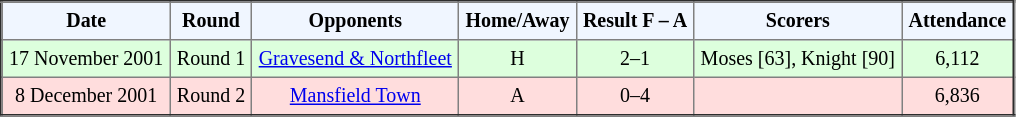<table border="2" cellpadding="4" style="border-collapse:collapse; text-align:center; font-size:smaller;">
<tr style="background:#f0f6ff;">
<th><strong>Date</strong></th>
<th><strong>Round</strong></th>
<th><strong>Opponents</strong></th>
<th><strong>Home/Away</strong></th>
<th><strong>Result F – A</strong></th>
<th><strong>Scorers</strong></th>
<th><strong>Attendance</strong></th>
</tr>
<tr bgcolor="#ddffdd">
<td>17 November 2001</td>
<td>Round 1</td>
<td><a href='#'>Gravesend & Northfleet</a></td>
<td>H</td>
<td>2–1</td>
<td>Moses [63], Knight [90]</td>
<td>6,112</td>
</tr>
<tr bgcolor="#ffdddd">
<td>8 December 2001</td>
<td>Round 2</td>
<td><a href='#'>Mansfield Town</a></td>
<td>A</td>
<td>0–4</td>
<td></td>
<td>6,836</td>
</tr>
</table>
